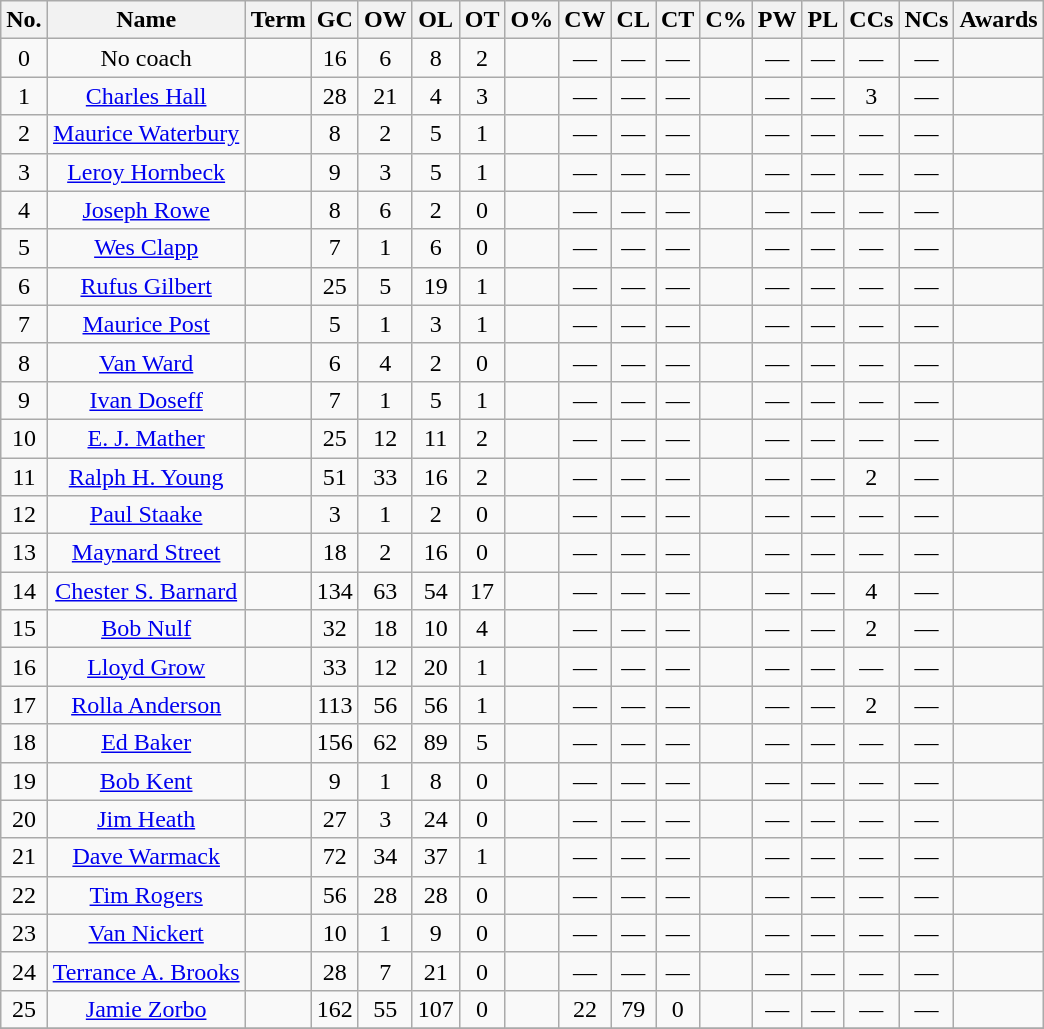<table class="wikitable sortable" style="text-align:center">
<tr>
<th>No.</th>
<th>Name</th>
<th>Term</th>
<th>GC</th>
<th>OW</th>
<th>OL</th>
<th>OT</th>
<th>O%</th>
<th>CW</th>
<th>CL</th>
<th>CT</th>
<th>C%</th>
<th>PW</th>
<th>PL</th>
<th>CCs</th>
<th>NCs</th>
<th class="unsortable">Awards</th>
</tr>
<tr>
<td>0</td>
<td>No coach</td>
<td></td>
<td>16</td>
<td>6</td>
<td>8</td>
<td>2</td>
<td></td>
<td>—</td>
<td>—</td>
<td>—</td>
<td></td>
<td>—</td>
<td>—</td>
<td>—</td>
<td>—</td>
<td></td>
</tr>
<tr>
<td>1</td>
<td><a href='#'>Charles Hall</a></td>
<td></td>
<td>28</td>
<td>21</td>
<td>4</td>
<td>3</td>
<td></td>
<td>—</td>
<td>—</td>
<td>—</td>
<td></td>
<td>—</td>
<td>—</td>
<td>3</td>
<td>—</td>
<td></td>
</tr>
<tr>
<td>2</td>
<td><a href='#'>Maurice Waterbury</a></td>
<td></td>
<td>8</td>
<td>2</td>
<td>5</td>
<td>1</td>
<td></td>
<td>—</td>
<td>—</td>
<td>—</td>
<td></td>
<td>—</td>
<td>—</td>
<td>—</td>
<td>—</td>
<td></td>
</tr>
<tr>
<td>3</td>
<td><a href='#'>Leroy Hornbeck</a></td>
<td></td>
<td>9</td>
<td>3</td>
<td>5</td>
<td>1</td>
<td></td>
<td>—</td>
<td>—</td>
<td>—</td>
<td></td>
<td>—</td>
<td>—</td>
<td>—</td>
<td>—</td>
<td></td>
</tr>
<tr>
<td>4</td>
<td><a href='#'>Joseph Rowe</a></td>
<td></td>
<td>8</td>
<td>6</td>
<td>2</td>
<td>0</td>
<td></td>
<td>—</td>
<td>—</td>
<td>—</td>
<td></td>
<td>—</td>
<td>—</td>
<td>—</td>
<td>—</td>
<td></td>
</tr>
<tr>
<td>5</td>
<td><a href='#'>Wes Clapp</a></td>
<td></td>
<td>7</td>
<td>1</td>
<td>6</td>
<td>0</td>
<td></td>
<td>—</td>
<td>—</td>
<td>—</td>
<td></td>
<td>—</td>
<td>—</td>
<td>—</td>
<td>—</td>
<td></td>
</tr>
<tr>
<td>6</td>
<td><a href='#'>Rufus Gilbert</a></td>
<td></td>
<td>25</td>
<td>5</td>
<td>19</td>
<td>1</td>
<td></td>
<td>—</td>
<td>—</td>
<td>—</td>
<td></td>
<td>—</td>
<td>—</td>
<td>—</td>
<td>—</td>
<td></td>
</tr>
<tr>
<td>7</td>
<td><a href='#'>Maurice Post</a></td>
<td></td>
<td>5</td>
<td>1</td>
<td>3</td>
<td>1</td>
<td></td>
<td>—</td>
<td>—</td>
<td>—</td>
<td></td>
<td>—</td>
<td>—</td>
<td>—</td>
<td>—</td>
<td></td>
</tr>
<tr>
<td>8</td>
<td><a href='#'>Van Ward</a></td>
<td></td>
<td>6</td>
<td>4</td>
<td>2</td>
<td>0</td>
<td></td>
<td>—</td>
<td>—</td>
<td>—</td>
<td></td>
<td>—</td>
<td>—</td>
<td>—</td>
<td>—</td>
<td></td>
</tr>
<tr>
<td>9</td>
<td><a href='#'>Ivan Doseff</a></td>
<td></td>
<td>7</td>
<td>1</td>
<td>5</td>
<td>1</td>
<td></td>
<td>—</td>
<td>—</td>
<td>—</td>
<td></td>
<td>—</td>
<td>—</td>
<td>—</td>
<td>—</td>
<td></td>
</tr>
<tr>
<td>10</td>
<td><a href='#'>E. J. Mather</a></td>
<td></td>
<td>25</td>
<td>12</td>
<td>11</td>
<td>2</td>
<td></td>
<td>—</td>
<td>—</td>
<td>—</td>
<td></td>
<td>—</td>
<td>—</td>
<td>—</td>
<td>—</td>
<td></td>
</tr>
<tr>
<td>11</td>
<td><a href='#'>Ralph H. Young</a></td>
<td></td>
<td>51</td>
<td>33</td>
<td>16</td>
<td>2</td>
<td></td>
<td>—</td>
<td>—</td>
<td>—</td>
<td></td>
<td>—</td>
<td>—</td>
<td>2</td>
<td>—</td>
<td></td>
</tr>
<tr>
<td>12</td>
<td><a href='#'>Paul Staake</a></td>
<td></td>
<td>3</td>
<td>1</td>
<td>2</td>
<td>0</td>
<td></td>
<td>—</td>
<td>—</td>
<td>—</td>
<td></td>
<td>—</td>
<td>—</td>
<td>—</td>
<td>—</td>
<td></td>
</tr>
<tr>
<td>13</td>
<td><a href='#'>Maynard Street</a></td>
<td></td>
<td>18</td>
<td>2</td>
<td>16</td>
<td>0</td>
<td></td>
<td>—</td>
<td>—</td>
<td>—</td>
<td></td>
<td>—</td>
<td>—</td>
<td>—</td>
<td>—</td>
<td></td>
</tr>
<tr>
<td>14</td>
<td><a href='#'>Chester S. Barnard</a></td>
<td></td>
<td>134</td>
<td>63</td>
<td>54</td>
<td>17</td>
<td></td>
<td>—</td>
<td>—</td>
<td>—</td>
<td></td>
<td>—</td>
<td>—</td>
<td>4</td>
<td>—</td>
<td></td>
</tr>
<tr>
<td>15</td>
<td><a href='#'>Bob Nulf</a></td>
<td></td>
<td>32</td>
<td>18</td>
<td>10</td>
<td>4</td>
<td></td>
<td>—</td>
<td>—</td>
<td>—</td>
<td></td>
<td>—</td>
<td>—</td>
<td>2</td>
<td>—</td>
<td></td>
</tr>
<tr>
<td>16</td>
<td><a href='#'>Lloyd Grow</a></td>
<td></td>
<td>33</td>
<td>12</td>
<td>20</td>
<td>1</td>
<td></td>
<td>—</td>
<td>—</td>
<td>—</td>
<td></td>
<td>—</td>
<td>—</td>
<td>—</td>
<td>—</td>
<td></td>
</tr>
<tr>
<td>17</td>
<td><a href='#'>Rolla Anderson</a></td>
<td></td>
<td>113</td>
<td>56</td>
<td>56</td>
<td>1</td>
<td></td>
<td>—</td>
<td>—</td>
<td>—</td>
<td></td>
<td>—</td>
<td>—</td>
<td>2</td>
<td>—</td>
<td></td>
</tr>
<tr>
<td>18</td>
<td><a href='#'>Ed Baker</a></td>
<td></td>
<td>156</td>
<td>62</td>
<td>89</td>
<td>5</td>
<td></td>
<td>—</td>
<td>—</td>
<td>—</td>
<td></td>
<td>—</td>
<td>—</td>
<td>—</td>
<td>—</td>
<td></td>
</tr>
<tr>
<td>19</td>
<td><a href='#'>Bob Kent</a></td>
<td></td>
<td>9</td>
<td>1</td>
<td>8</td>
<td>0</td>
<td></td>
<td>—</td>
<td>—</td>
<td>—</td>
<td></td>
<td>—</td>
<td>—</td>
<td>—</td>
<td>—</td>
<td></td>
</tr>
<tr>
<td>20</td>
<td><a href='#'>Jim Heath</a></td>
<td></td>
<td>27</td>
<td>3</td>
<td>24</td>
<td>0</td>
<td></td>
<td>—</td>
<td>—</td>
<td>—</td>
<td></td>
<td>—</td>
<td>—</td>
<td>—</td>
<td>—</td>
<td></td>
</tr>
<tr>
<td>21</td>
<td><a href='#'>Dave Warmack</a></td>
<td></td>
<td>72</td>
<td>34</td>
<td>37</td>
<td>1</td>
<td></td>
<td>—</td>
<td>—</td>
<td>—</td>
<td></td>
<td>—</td>
<td>—</td>
<td>—</td>
<td>—</td>
<td></td>
</tr>
<tr>
<td>22</td>
<td><a href='#'>Tim Rogers</a></td>
<td></td>
<td>56</td>
<td>28</td>
<td>28</td>
<td>0</td>
<td></td>
<td>—</td>
<td>—</td>
<td>—</td>
<td></td>
<td>—</td>
<td>—</td>
<td>—</td>
<td>—</td>
<td></td>
</tr>
<tr>
<td>23</td>
<td><a href='#'>Van Nickert</a></td>
<td></td>
<td>10</td>
<td>1</td>
<td>9</td>
<td>0</td>
<td></td>
<td>—</td>
<td>—</td>
<td>—</td>
<td></td>
<td>—</td>
<td>—</td>
<td>—</td>
<td>—</td>
<td></td>
</tr>
<tr>
<td>24</td>
<td><a href='#'>Terrance A. Brooks</a></td>
<td></td>
<td>28</td>
<td>7</td>
<td>21</td>
<td>0</td>
<td></td>
<td>—</td>
<td>—</td>
<td>—</td>
<td></td>
<td>—</td>
<td>—</td>
<td>—</td>
<td>—</td>
<td></td>
</tr>
<tr>
<td>25</td>
<td><a href='#'>Jamie Zorbo</a></td>
<td></td>
<td>162</td>
<td>55</td>
<td>107</td>
<td>0</td>
<td></td>
<td align="center">22</td>
<td align="center">79</td>
<td align="center">0</td>
<td align="center"></td>
<td>—</td>
<td>—</td>
<td>—</td>
<td>—</td>
<td></td>
</tr>
<tr>
</tr>
</table>
